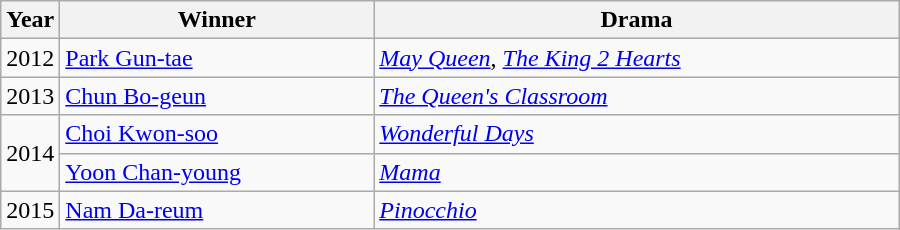<table class="wikitable" style="width:600px">
<tr>
<th width=10>Year</th>
<th>Winner</th>
<th>Drama</th>
</tr>
<tr>
<td>2012</td>
<td><a href='#'>Park Gun-tae</a></td>
<td><em><a href='#'>May Queen</a></em>, <em><a href='#'>The King 2 Hearts</a></em></td>
</tr>
<tr>
<td>2013</td>
<td><a href='#'>Chun Bo-geun</a></td>
<td><em><a href='#'>The Queen's Classroom</a></em></td>
</tr>
<tr>
<td rowspan=2>2014</td>
<td><a href='#'>Choi Kwon-soo</a></td>
<td><em><a href='#'>Wonderful Days</a></em></td>
</tr>
<tr>
<td><a href='#'>Yoon Chan-young</a></td>
<td><em><a href='#'>Mama</a></em></td>
</tr>
<tr>
<td>2015</td>
<td><a href='#'>Nam Da-reum</a></td>
<td><em><a href='#'>Pinocchio</a></em></td>
</tr>
</table>
